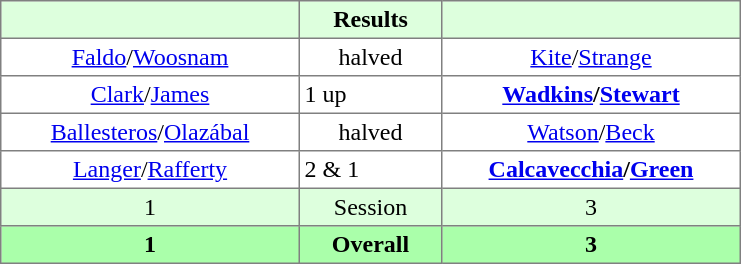<table border="1" cellpadding="3" style="border-collapse:collapse; text-align:center;">
<tr style="background:#dfd;">
<th style="width:12em;"></th>
<th style="width:5.5em;">Results</th>
<th style="width:12em;"></th>
</tr>
<tr>
<td><a href='#'>Faldo</a>/<a href='#'>Woosnam</a></td>
<td>halved</td>
<td><a href='#'>Kite</a>/<a href='#'>Strange</a></td>
</tr>
<tr>
<td><a href='#'>Clark</a>/<a href='#'>James</a></td>
<td align=left> 1 up</td>
<td><strong><a href='#'>Wadkins</a>/<a href='#'>Stewart</a></strong></td>
</tr>
<tr>
<td><a href='#'>Ballesteros</a>/<a href='#'>Olazábal</a></td>
<td>halved</td>
<td><a href='#'>Watson</a>/<a href='#'>Beck</a></td>
</tr>
<tr>
<td><a href='#'>Langer</a>/<a href='#'>Rafferty</a></td>
<td align=left> 2 & 1</td>
<td><strong><a href='#'>Calcavecchia</a>/<a href='#'>Green</a></strong></td>
</tr>
<tr style="background:#dfd;">
<td>1</td>
<td>Session</td>
<td>3</td>
</tr>
<tr style="background:#afa;">
<th>1</th>
<th>Overall</th>
<th>3</th>
</tr>
</table>
